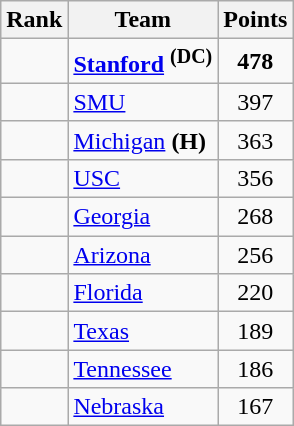<table class="wikitable sortable" style="text-align:center">
<tr>
<th>Rank</th>
<th>Team</th>
<th>Points</th>
</tr>
<tr>
<td></td>
<td align=left><strong><a href='#'>Stanford</a></strong> <strong><sup>(DC)</sup></strong></td>
<td><strong>478</strong></td>
</tr>
<tr>
<td></td>
<td align=left><a href='#'>SMU</a></td>
<td>397</td>
</tr>
<tr>
<td></td>
<td align=left><a href='#'>Michigan</a> <strong>(H)</strong></td>
<td>363</td>
</tr>
<tr>
<td></td>
<td align=left><a href='#'>USC</a></td>
<td>356</td>
</tr>
<tr>
<td></td>
<td align=left><a href='#'>Georgia</a></td>
<td>268</td>
</tr>
<tr>
<td></td>
<td align=left><a href='#'>Arizona</a></td>
<td>256</td>
</tr>
<tr>
<td></td>
<td align=left><a href='#'>Florida</a></td>
<td>220</td>
</tr>
<tr>
<td></td>
<td align=left><a href='#'>Texas</a></td>
<td>189</td>
</tr>
<tr>
<td></td>
<td align=left><a href='#'>Tennessee</a></td>
<td>186</td>
</tr>
<tr>
<td></td>
<td align=left><a href='#'>Nebraska</a></td>
<td>167</td>
</tr>
</table>
